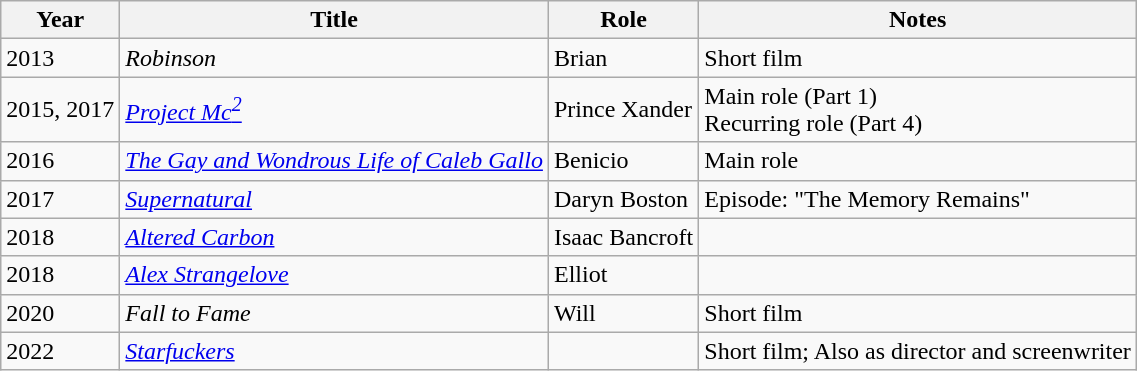<table class="wikitable">
<tr>
<th>Year</th>
<th>Title</th>
<th>Role</th>
<th>Notes</th>
</tr>
<tr>
<td>2013</td>
<td><em>Robinson</em></td>
<td>Brian</td>
<td>Short film</td>
</tr>
<tr>
<td>2015, 2017</td>
<td><em><a href='#'>Project Mc<sup>2</sup></a></em></td>
<td>Prince Xander</td>
<td>Main role (Part 1)<br>Recurring role (Part 4)</td>
</tr>
<tr>
<td>2016</td>
<td><em><a href='#'>The Gay and Wondrous Life of Caleb Gallo</a></em></td>
<td>Benicio</td>
<td>Main role</td>
</tr>
<tr>
<td>2017</td>
<td><em><a href='#'>Supernatural</a></em></td>
<td>Daryn Boston</td>
<td>Episode: "The Memory Remains"</td>
</tr>
<tr>
<td>2018</td>
<td><em><a href='#'>Altered Carbon</a></em></td>
<td>Isaac Bancroft</td>
<td></td>
</tr>
<tr>
<td>2018</td>
<td><em><a href='#'>Alex Strangelove</a></em></td>
<td>Elliot</td>
<td></td>
</tr>
<tr>
<td>2020</td>
<td><em>Fall to Fame</em></td>
<td>Will</td>
<td>Short film</td>
</tr>
<tr>
<td>2022</td>
<td><em><a href='#'>Starfuckers</a></em></td>
<td></td>
<td>Short film; Also as director and screenwriter</td>
</tr>
</table>
